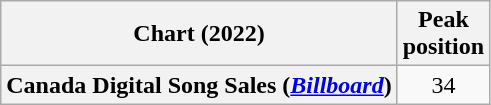<table class="wikitable plainrowheaders" style="text-align:center">
<tr>
<th scope="col">Chart (2022)</th>
<th scope="col">Peak<br>position</th>
</tr>
<tr>
<th scope="row">Canada Digital Song Sales (<em><a href='#'>Billboard</a></em>)</th>
<td>34</td>
</tr>
</table>
